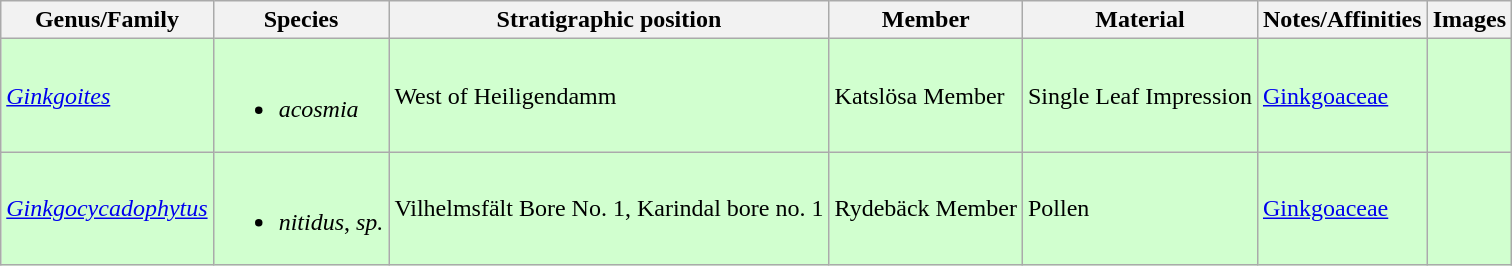<table class="wikitable">
<tr>
<th>Genus/Family</th>
<th>Species</th>
<th>Stratigraphic position</th>
<th>Member</th>
<th>Material</th>
<th>Notes/Affinities</th>
<th>Images</th>
</tr>
<tr>
<td style="background:#D1FFCF;"><em><a href='#'>Ginkgoites</a></em></td>
<td style="background:#D1FFCF;"><br><ul><li><em>acosmia</em></li></ul></td>
<td style="background:#D1FFCF;">West of Heiligendamm</td>
<td style="background:#D1FFCF;">Katslösa Member</td>
<td style="background:#D1FFCF;">Single Leaf Impression</td>
<td style="background:#D1FFCF;"><a href='#'>Ginkgoaceae</a></td>
<td style="background:#D1FFCF;"></td>
</tr>
<tr>
<td style="background:#D1FFCF;"><em><a href='#'>Ginkgocycadophytus</a></em></td>
<td style="background:#D1FFCF;"><br><ul><li><em>nitidus</em>, <em>sp.</em></li></ul></td>
<td style="background:#D1FFCF;">Vilhelmsfält Bore No. 1, Karindal bore no. 1</td>
<td style="background:#D1FFCF;">Rydebäck Member</td>
<td style="background:#D1FFCF;">Pollen</td>
<td style="background:#D1FFCF;"><a href='#'>Ginkgoaceae</a></td>
<td style="background:#D1FFCF;"></td>
</tr>
</table>
